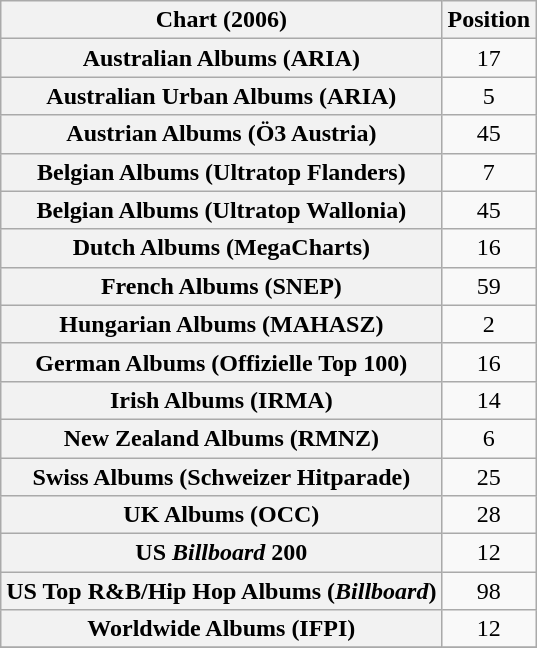<table class="wikitable sortable plainrowheaders" style="text-align:center">
<tr>
<th scope="col">Chart (2006)</th>
<th scope="col">Position</th>
</tr>
<tr>
<th scope="row">Australian Albums (ARIA)</th>
<td>17</td>
</tr>
<tr>
<th scope="row">Australian Urban Albums (ARIA)</th>
<td>5</td>
</tr>
<tr>
<th scope="row">Austrian Albums (Ö3 Austria)</th>
<td>45</td>
</tr>
<tr>
<th scope="row">Belgian Albums (Ultratop Flanders)</th>
<td>7</td>
</tr>
<tr>
<th scope="row">Belgian Albums (Ultratop Wallonia)</th>
<td>45</td>
</tr>
<tr>
<th scope="row">Dutch Albums (MegaCharts)</th>
<td>16</td>
</tr>
<tr>
<th scope="row">French Albums (SNEP)</th>
<td>59</td>
</tr>
<tr>
<th scope="row">Hungarian Albums (MAHASZ)</th>
<td>2</td>
</tr>
<tr>
<th scope="row">German Albums (Offizielle Top 100)</th>
<td>16</td>
</tr>
<tr>
<th scope="row">Irish Albums (IRMA)</th>
<td>14</td>
</tr>
<tr>
<th scope="row">New Zealand Albums (RMNZ)</th>
<td>6</td>
</tr>
<tr>
<th scope="row">Swiss Albums (Schweizer Hitparade)</th>
<td>25</td>
</tr>
<tr>
<th scope="row">UK Albums (OCC)</th>
<td>28</td>
</tr>
<tr>
<th scope="row">US <em>Billboard</em> 200</th>
<td>12</td>
</tr>
<tr>
<th scope="row">US Top R&B/Hip Hop Albums (<em>Billboard</em>)</th>
<td>98</td>
</tr>
<tr>
<th scope="row">Worldwide Albums (IFPI)</th>
<td>12</td>
</tr>
<tr>
</tr>
</table>
